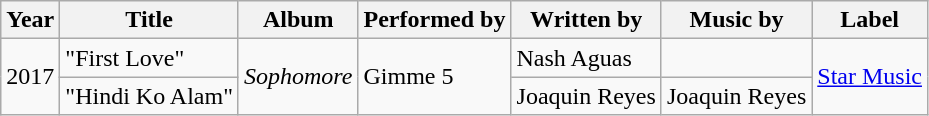<table class="wikitable">
<tr>
<th>Year</th>
<th>Title</th>
<th>Album</th>
<th>Performed by</th>
<th>Written by</th>
<th>Music by</th>
<th>Label</th>
</tr>
<tr>
<td rowspan="2">2017</td>
<td>"First Love"</td>
<td rowspan="2"><em>Sophomore</em></td>
<td rowspan="2">Gimme 5</td>
<td>Nash Aguas</td>
<td></td>
<td rowspan="2"><a href='#'>Star Music</a></td>
</tr>
<tr>
<td>"Hindi Ko Alam"</td>
<td>Joaquin Reyes</td>
<td>Joaquin Reyes</td>
</tr>
</table>
